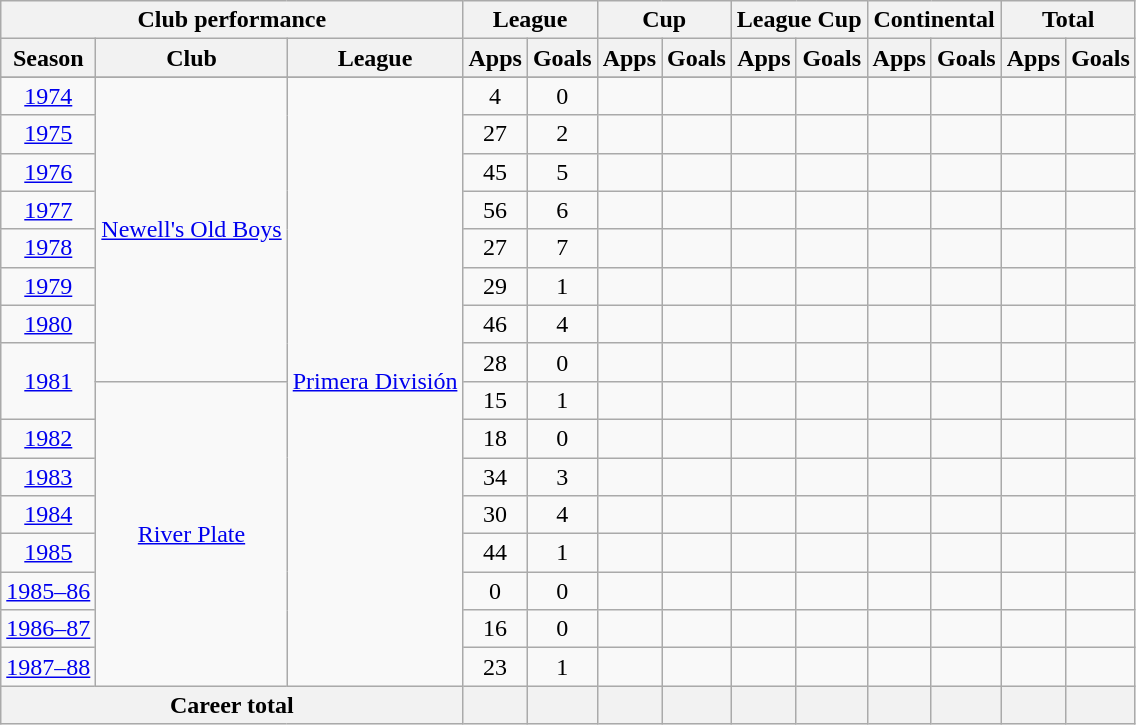<table class="wikitable" style="text-align:center">
<tr>
<th colspan=3>Club performance</th>
<th colspan=2>League</th>
<th colspan=2>Cup</th>
<th colspan=2>League Cup</th>
<th colspan=2>Continental</th>
<th colspan=2>Total</th>
</tr>
<tr>
<th>Season</th>
<th>Club</th>
<th>League</th>
<th>Apps</th>
<th>Goals</th>
<th>Apps</th>
<th>Goals</th>
<th>Apps</th>
<th>Goals</th>
<th>Apps</th>
<th>Goals</th>
<th>Apps</th>
<th>Goals</th>
</tr>
<tr>
</tr>
<tr>
<td><a href='#'>1974</a></td>
<td rowspan="8"><a href='#'>Newell's Old Boys</a></td>
<td rowspan="16"><a href='#'>Primera División</a></td>
<td>4</td>
<td>0</td>
<td></td>
<td></td>
<td></td>
<td></td>
<td></td>
<td></td>
<td></td>
<td></td>
</tr>
<tr>
<td><a href='#'>1975</a></td>
<td>27</td>
<td>2</td>
<td></td>
<td></td>
<td></td>
<td></td>
<td></td>
<td></td>
<td></td>
<td></td>
</tr>
<tr>
<td><a href='#'>1976</a></td>
<td>45</td>
<td>5</td>
<td></td>
<td></td>
<td></td>
<td></td>
<td></td>
<td></td>
<td></td>
<td></td>
</tr>
<tr>
<td><a href='#'>1977</a></td>
<td>56</td>
<td>6</td>
<td></td>
<td></td>
<td></td>
<td></td>
<td></td>
<td></td>
<td></td>
<td></td>
</tr>
<tr>
<td><a href='#'>1978</a></td>
<td>27</td>
<td>7</td>
<td></td>
<td></td>
<td></td>
<td></td>
<td></td>
<td></td>
<td></td>
<td></td>
</tr>
<tr>
<td><a href='#'>1979</a></td>
<td>29</td>
<td>1</td>
<td></td>
<td></td>
<td></td>
<td></td>
<td></td>
<td></td>
<td></td>
<td></td>
</tr>
<tr>
<td><a href='#'>1980</a></td>
<td>46</td>
<td>4</td>
<td></td>
<td></td>
<td></td>
<td></td>
<td></td>
<td></td>
<td></td>
<td></td>
</tr>
<tr>
<td rowspan="2"><a href='#'>1981</a></td>
<td>28</td>
<td>0</td>
<td></td>
<td></td>
<td></td>
<td></td>
<td></td>
<td></td>
<td></td>
<td></td>
</tr>
<tr>
<td rowspan="8"><a href='#'>River Plate</a></td>
<td>15</td>
<td>1</td>
<td></td>
<td></td>
<td></td>
<td></td>
<td></td>
<td></td>
<td></td>
<td></td>
</tr>
<tr>
<td><a href='#'>1982</a></td>
<td>18</td>
<td>0</td>
<td></td>
<td></td>
<td></td>
<td></td>
<td></td>
<td></td>
<td></td>
<td></td>
</tr>
<tr>
<td><a href='#'>1983</a></td>
<td>34</td>
<td>3</td>
<td></td>
<td></td>
<td></td>
<td></td>
<td></td>
<td></td>
<td></td>
<td></td>
</tr>
<tr>
<td><a href='#'>1984</a></td>
<td>30</td>
<td>4</td>
<td></td>
<td></td>
<td></td>
<td></td>
<td></td>
<td></td>
<td></td>
<td></td>
</tr>
<tr>
<td><a href='#'>1985</a></td>
<td>44</td>
<td>1</td>
<td></td>
<td></td>
<td></td>
<td></td>
<td></td>
<td></td>
<td></td>
<td></td>
</tr>
<tr>
<td><a href='#'>1985–86</a></td>
<td>0</td>
<td>0</td>
<td></td>
<td></td>
<td></td>
<td></td>
<td></td>
<td></td>
<td></td>
<td></td>
</tr>
<tr>
<td><a href='#'>1986–87</a></td>
<td>16</td>
<td>0</td>
<td></td>
<td></td>
<td></td>
<td></td>
<td></td>
<td></td>
<td></td>
<td></td>
</tr>
<tr>
<td><a href='#'>1987–88</a></td>
<td>23</td>
<td>1</td>
<td></td>
<td></td>
<td></td>
<td></td>
<td></td>
<td></td>
<td></td>
<td></td>
</tr>
<tr>
<th colspan=3>Career total</th>
<th></th>
<th></th>
<th></th>
<th></th>
<th></th>
<th></th>
<th></th>
<th></th>
<th></th>
<th></th>
</tr>
</table>
